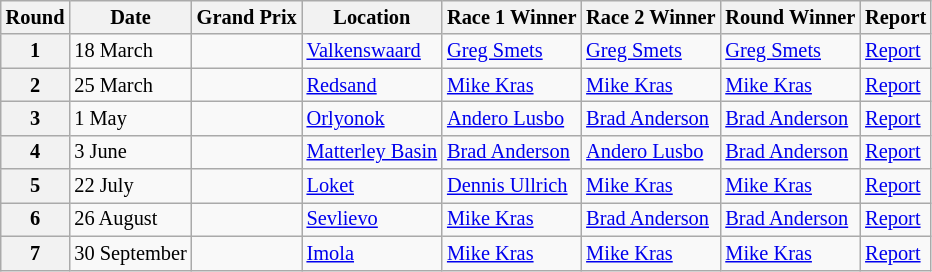<table class="wikitable" style="font-size: 85%;">
<tr>
<th>Round</th>
<th>Date</th>
<th>Grand Prix</th>
<th>Location</th>
<th>Race 1 Winner</th>
<th>Race 2 Winner</th>
<th>Round Winner</th>
<th>Report</th>
</tr>
<tr>
<th>1</th>
<td>18 March</td>
<td></td>
<td><a href='#'>Valkenswaard</a></td>
<td> <a href='#'>Greg Smets</a></td>
<td> <a href='#'>Greg Smets</a></td>
<td> <a href='#'>Greg Smets</a></td>
<td><a href='#'>Report</a></td>
</tr>
<tr>
<th>2</th>
<td>25 March</td>
<td></td>
<td><a href='#'>Redsand</a></td>
<td> <a href='#'>Mike Kras</a></td>
<td> <a href='#'>Mike Kras</a></td>
<td> <a href='#'>Mike Kras</a></td>
<td><a href='#'>Report</a></td>
</tr>
<tr>
<th>3</th>
<td>1 May</td>
<td></td>
<td><a href='#'>Orlyonok</a></td>
<td> <a href='#'>Andero Lusbo</a></td>
<td> <a href='#'>Brad Anderson</a></td>
<td> <a href='#'>Brad Anderson</a></td>
<td><a href='#'>Report</a></td>
</tr>
<tr>
<th>4</th>
<td>3 June</td>
<td></td>
<td><a href='#'>Matterley Basin</a></td>
<td> <a href='#'>Brad Anderson</a></td>
<td> <a href='#'>Andero Lusbo</a></td>
<td> <a href='#'>Brad Anderson</a></td>
<td><a href='#'>Report</a></td>
</tr>
<tr>
<th>5</th>
<td>22 July</td>
<td></td>
<td><a href='#'>Loket</a></td>
<td> <a href='#'>Dennis Ullrich</a></td>
<td> <a href='#'>Mike Kras</a></td>
<td> <a href='#'>Mike Kras</a></td>
<td><a href='#'>Report</a></td>
</tr>
<tr>
<th>6</th>
<td>26 August</td>
<td></td>
<td><a href='#'>Sevlievo</a></td>
<td> <a href='#'>Mike Kras</a></td>
<td> <a href='#'>Brad Anderson</a></td>
<td> <a href='#'>Brad Anderson</a></td>
<td><a href='#'>Report</a></td>
</tr>
<tr>
<th>7</th>
<td>30 September</td>
<td></td>
<td><a href='#'>Imola</a></td>
<td> <a href='#'>Mike Kras</a></td>
<td> <a href='#'>Mike Kras</a></td>
<td> <a href='#'>Mike Kras</a></td>
<td><a href='#'>Report</a></td>
</tr>
</table>
